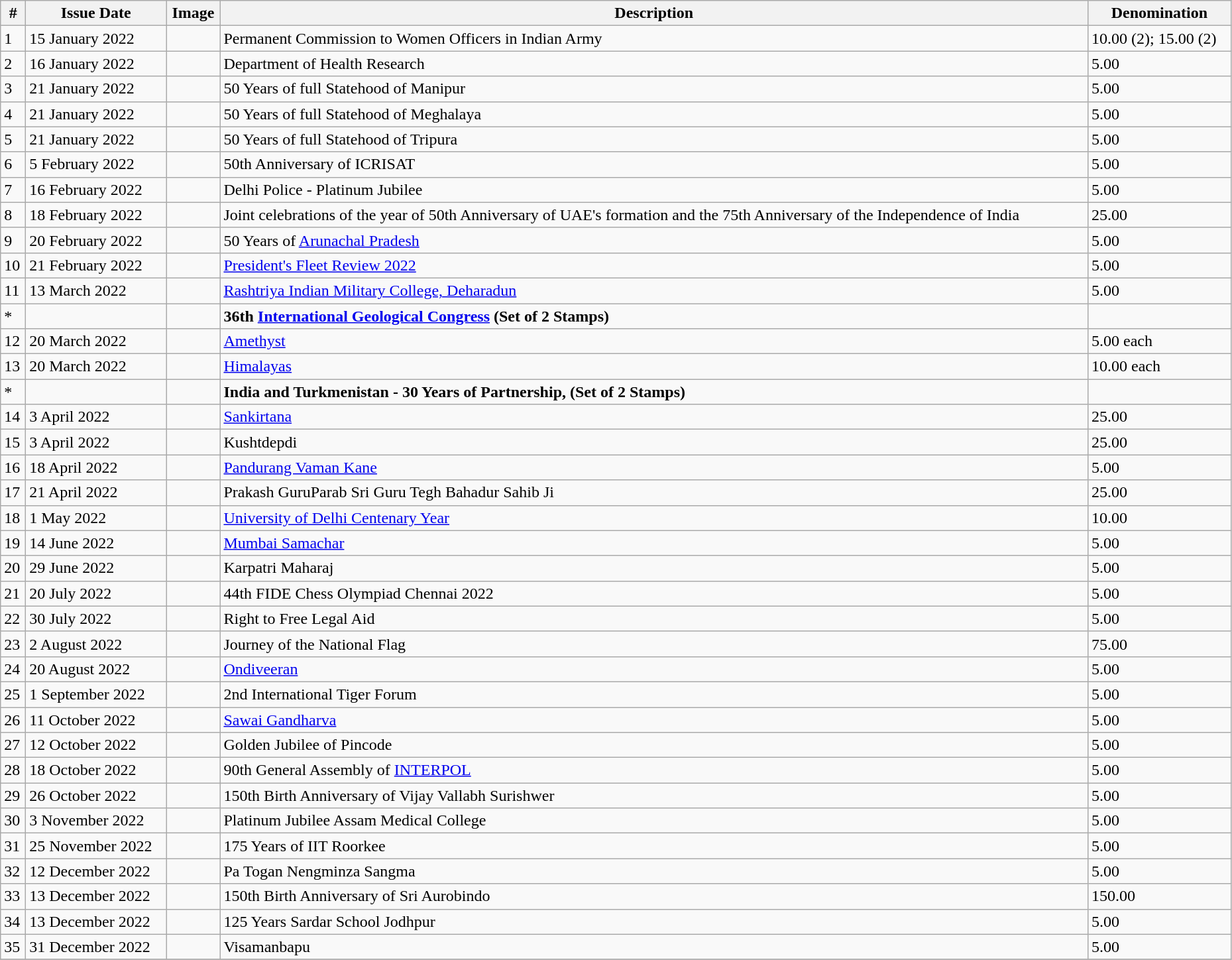<table class = "wikitable"  style = "text-align:justify" width = "98%">
<tr>
<th>#</th>
<th>Issue Date</th>
<th>Image</th>
<th>Description</th>
<th>Denomination</th>
</tr>
<tr>
<td>1</td>
<td>15 January 2022</td>
<td></td>
<td>Permanent Commission to Women Officers in Indian Army</td>
<td>10.00 (2); 15.00 (2)</td>
</tr>
<tr>
<td>2</td>
<td>16 January 2022</td>
<td></td>
<td>Department of Health Research</td>
<td>5.00</td>
</tr>
<tr>
<td>3</td>
<td>21 January 2022</td>
<td></td>
<td>50 Years of full Statehood of Manipur</td>
<td>5.00</td>
</tr>
<tr>
<td>4</td>
<td>21 January 2022</td>
<td></td>
<td>50 Years of full Statehood of Meghalaya</td>
<td>5.00</td>
</tr>
<tr>
<td>5</td>
<td>21 January 2022</td>
<td></td>
<td>50 Years of full Statehood of Tripura</td>
<td>5.00</td>
</tr>
<tr>
<td>6</td>
<td>5 February 2022</td>
<td></td>
<td>50th Anniversary of ICRISAT</td>
<td>5.00</td>
</tr>
<tr>
<td>7</td>
<td>16 February 2022</td>
<td></td>
<td>Delhi Police - Platinum Jubilee</td>
<td>5.00</td>
</tr>
<tr>
<td>8</td>
<td>18 February 2022</td>
<td></td>
<td>Joint celebrations of the year of 50th Anniversary of UAE's formation and the 75th Anniversary of the Independence of India</td>
<td>25.00</td>
</tr>
<tr>
<td>9</td>
<td>20 February 2022</td>
<td></td>
<td>50 Years of <a href='#'>Arunachal Pradesh</a></td>
<td>5.00</td>
</tr>
<tr>
<td>10</td>
<td>21 February 2022</td>
<td></td>
<td><a href='#'>President's Fleet Review 2022</a></td>
<td>5.00</td>
</tr>
<tr>
<td>11</td>
<td>13 March 2022</td>
<td></td>
<td><a href='#'>Rashtriya Indian Military College, Deharadun</a></td>
<td>5.00</td>
</tr>
<tr>
<td>*</td>
<td></td>
<td></td>
<td><strong>36th <a href='#'>International Geological Congress</a> (Set of 2 Stamps)</strong></td>
<td></td>
</tr>
<tr>
<td>12</td>
<td>20 March 2022</td>
<td></td>
<td><a href='#'>Amethyst</a></td>
<td>5.00 each</td>
</tr>
<tr>
<td>13</td>
<td>20 March 2022</td>
<td></td>
<td><a href='#'>Himalayas</a></td>
<td>10.00 each</td>
</tr>
<tr>
<td>*</td>
<td></td>
<td></td>
<td><strong>India and Turkmenistan - 30 Years of Partnership, (Set of 2 Stamps)</strong></td>
<td></td>
</tr>
<tr>
<td>14</td>
<td>3 April 2022</td>
<td></td>
<td><a href='#'>Sankirtana</a></td>
<td>25.00</td>
</tr>
<tr>
<td>15</td>
<td>3 April 2022</td>
<td></td>
<td>Kushtdepdi</td>
<td>25.00</td>
</tr>
<tr>
<td>16</td>
<td>18 April 2022</td>
<td></td>
<td><a href='#'>Pandurang Vaman Kane</a></td>
<td>5.00</td>
</tr>
<tr>
<td>17</td>
<td>21 April 2022</td>
<td></td>
<td>Prakash GuruParab Sri Guru Tegh Bahadur Sahib Ji</td>
<td>25.00</td>
</tr>
<tr>
<td>18</td>
<td>1 May 2022</td>
<td></td>
<td><a href='#'>University of Delhi Centenary Year</a></td>
<td>10.00</td>
</tr>
<tr>
<td>19</td>
<td>14 June 2022</td>
<td></td>
<td><a href='#'>Mumbai Samachar</a></td>
<td>5.00</td>
</tr>
<tr>
<td>20</td>
<td>29 June 2022</td>
<td></td>
<td>Karpatri Maharaj</td>
<td>5.00</td>
</tr>
<tr>
<td>21</td>
<td>20 July 2022</td>
<td></td>
<td>44th FIDE Chess Olympiad Chennai 2022</td>
<td>5.00</td>
</tr>
<tr>
<td>22</td>
<td>30 July 2022</td>
<td></td>
<td>Right to Free Legal Aid</td>
<td>5.00</td>
</tr>
<tr>
<td>23</td>
<td>2 August 2022</td>
<td></td>
<td>Journey of the National Flag</td>
<td>75.00</td>
</tr>
<tr>
<td>24</td>
<td>20 August 2022</td>
<td></td>
<td><a href='#'>Ondiveeran</a></td>
<td>5.00</td>
</tr>
<tr>
<td>25</td>
<td>1 September 2022</td>
<td></td>
<td>2nd International Tiger Forum</td>
<td>5.00</td>
</tr>
<tr>
<td>26</td>
<td>11 October 2022</td>
<td></td>
<td><a href='#'>Sawai Gandharva</a></td>
<td>5.00</td>
</tr>
<tr>
<td>27</td>
<td>12 October 2022</td>
<td></td>
<td>Golden Jubilee of Pincode</td>
<td>5.00</td>
</tr>
<tr>
<td>28</td>
<td>18 October 2022</td>
<td></td>
<td>90th General Assembly of <a href='#'>INTERPOL</a></td>
<td>5.00</td>
</tr>
<tr>
<td>29</td>
<td>26 October 2022</td>
<td></td>
<td>150th Birth Anniversary of Vijay Vallabh Surishwer</td>
<td>5.00</td>
</tr>
<tr>
<td>30</td>
<td>3 November 2022</td>
<td></td>
<td>Platinum Jubilee Assam Medical College</td>
<td>5.00</td>
</tr>
<tr>
<td>31</td>
<td>25 November 2022</td>
<td></td>
<td>175 Years of IIT Roorkee</td>
<td>5.00</td>
</tr>
<tr>
<td>32</td>
<td>12 December 2022</td>
<td></td>
<td>Pa Togan Nengminza Sangma</td>
<td>5.00</td>
</tr>
<tr>
<td>33</td>
<td>13 December 2022</td>
<td></td>
<td>150th Birth Anniversary of Sri Aurobindo</td>
<td>150.00</td>
</tr>
<tr>
<td>34</td>
<td>13 December 2022</td>
<td></td>
<td>125 Years Sardar School Jodhpur</td>
<td>5.00</td>
</tr>
<tr>
<td>35</td>
<td>31 December 2022</td>
<td></td>
<td>Visamanbapu</td>
<td>5.00</td>
</tr>
<tr>
</tr>
</table>
